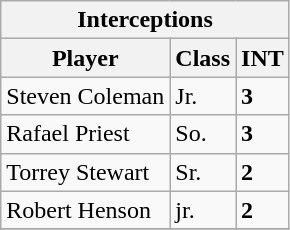<table class="wikitable">
<tr>
<th colspan="7" align="center">Interceptions</th>
</tr>
<tr>
<th>Player</th>
<th>Class</th>
<th>INT</th>
</tr>
<tr>
<td>Steven Coleman</td>
<td>Jr.</td>
<td><strong>3</strong></td>
</tr>
<tr>
<td>Rafael Priest</td>
<td>So.</td>
<td><strong>3</strong></td>
</tr>
<tr>
<td>Torrey Stewart</td>
<td>Sr.</td>
<td><strong>2</strong></td>
</tr>
<tr>
<td>Robert Henson</td>
<td>jr.</td>
<td><strong>2</strong></td>
</tr>
<tr>
</tr>
</table>
